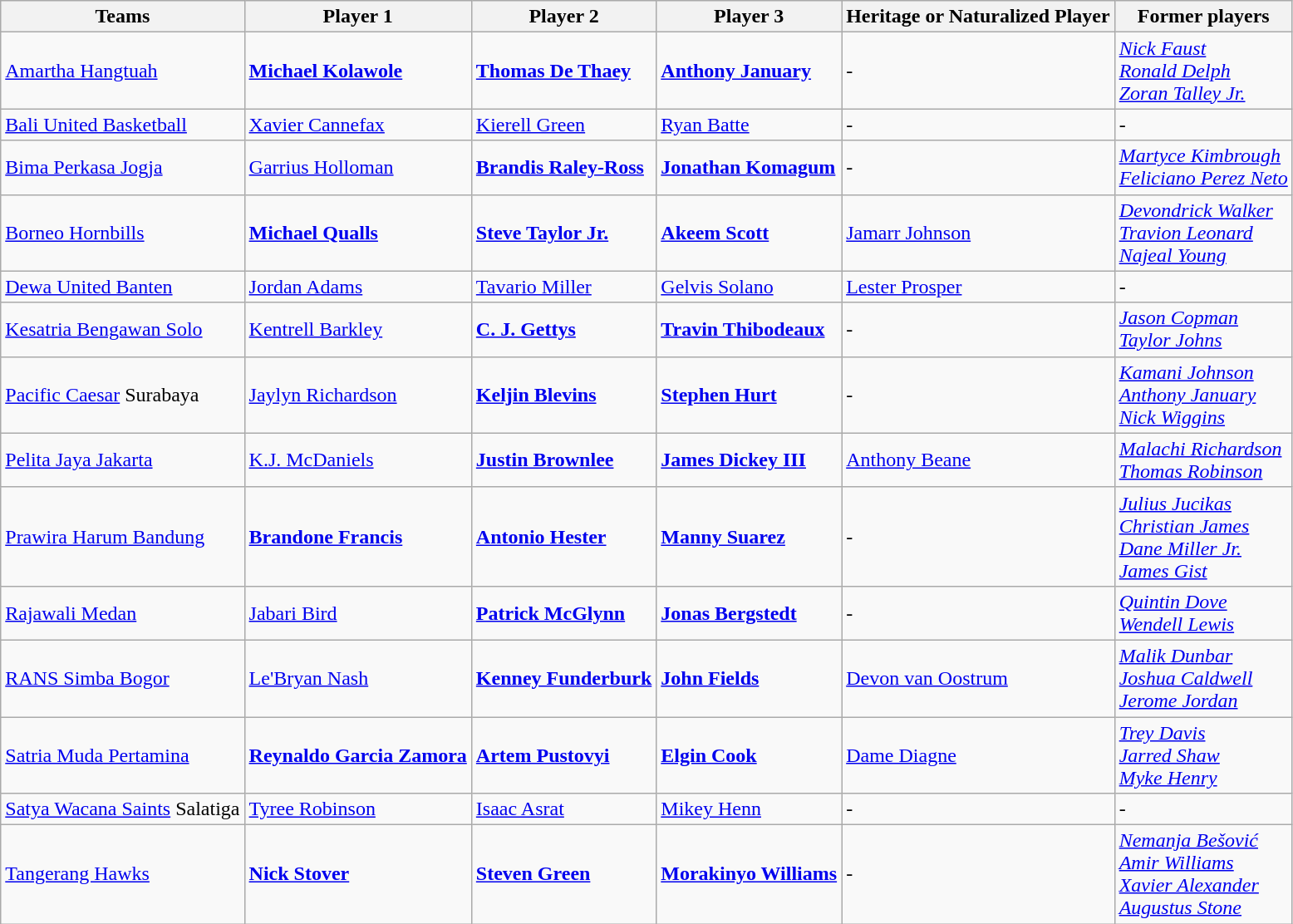<table class="wikitable sortable">
<tr>
<th>Teams</th>
<th>Player 1</th>
<th>Player 2</th>
<th>Player 3</th>
<th>Heritage or Naturalized Player</th>
<th>Former players</th>
</tr>
<tr>
<td><a href='#'>Amartha Hangtuah</a></td>
<td> <strong><a href='#'>Michael Kolawole</a></strong></td>
<td> <strong><a href='#'>Thomas De Thaey</a></strong></td>
<td> <strong><a href='#'>Anthony January</a></strong></td>
<td>-</td>
<td> <em><a href='#'>Nick Faust</a></em><br> <em><a href='#'>Ronald Delph</a></em><br> <em><a href='#'>Zoran Talley Jr.</a></em></td>
</tr>
<tr>
<td><a href='#'>Bali United Basketball</a></td>
<td> <a href='#'>Xavier Cannefax</a></td>
<td> <a href='#'>Kierell Green</a></td>
<td> <a href='#'>Ryan Batte</a></td>
<td>-</td>
<td>-</td>
</tr>
<tr>
<td><a href='#'>Bima Perkasa Jogja</a></td>
<td> <a href='#'>Garrius Holloman</a></td>
<td> <strong><a href='#'>Brandis Raley-Ross</a></strong></td>
<td> <strong><a href='#'>Jonathan Komagum</a></strong></td>
<td>-</td>
<td> <em><a href='#'>Martyce Kimbrough</a></em><br> <em><a href='#'>Feliciano Perez Neto</a></em></td>
</tr>
<tr>
<td><a href='#'>Borneo Hornbills</a></td>
<td> <strong><a href='#'>Michael Qualls</a></strong></td>
<td> <strong><a href='#'>Steve Taylor Jr.</a></strong></td>
<td> <strong><a href='#'>Akeem Scott</a></strong></td>
<td> <a href='#'>Jamarr Johnson</a></td>
<td> <em><a href='#'>Devondrick Walker</a></em><br> <em><a href='#'>Travion Leonard</a></em><br> <em><a href='#'>Najeal Young</a></em></td>
</tr>
<tr>
<td><a href='#'>Dewa United Banten</a></td>
<td> <a href='#'>Jordan Adams</a></td>
<td> <a href='#'>Tavario Miller</a></td>
<td> <a href='#'>Gelvis Solano</a></td>
<td> <a href='#'>Lester Prosper</a></td>
<td>-</td>
</tr>
<tr>
<td><a href='#'>Kesatria Bengawan Solo</a></td>
<td> <a href='#'>Kentrell Barkley</a></td>
<td> <strong><a href='#'>C. J. Gettys</a></strong></td>
<td> <strong><a href='#'>Travin Thibodeaux</a></strong></td>
<td>-</td>
<td> <em><a href='#'>Jason Copman</a></em><br> <em><a href='#'>Taylor Johns</a></em></td>
</tr>
<tr>
<td><a href='#'>Pacific Caesar</a> Surabaya</td>
<td> <a href='#'>Jaylyn Richardson</a></td>
<td> <strong><a href='#'>Keljin Blevins</a></strong></td>
<td> <strong><a href='#'>Stephen Hurt</a></strong></td>
<td>-</td>
<td> <em><a href='#'>Kamani Johnson</a></em><br> <em><a href='#'>Anthony January</a></em><br> <em><a href='#'>Nick Wiggins</a></em></td>
</tr>
<tr>
<td><a href='#'>Pelita Jaya Jakarta</a></td>
<td> <a href='#'>K.J. McDaniels</a></td>
<td> <strong><a href='#'>Justin Brownlee</a></strong></td>
<td> <strong><a href='#'>James Dickey III</a></strong></td>
<td> <a href='#'>Anthony Beane</a></td>
<td> <em><a href='#'>Malachi Richardson</a></em><br> <em><a href='#'>Thomas Robinson</a></em></td>
</tr>
<tr>
<td><a href='#'>Prawira Harum Bandung</a></td>
<td> <strong><a href='#'>Brandone Francis</a></strong></td>
<td> <strong><a href='#'>Antonio Hester</a></strong></td>
<td> <strong><a href='#'>Manny Suarez</a></strong></td>
<td>-</td>
<td> <em><a href='#'>Julius Jucikas</a></em><br> <em><a href='#'>Christian James</a></em><br> <em><a href='#'>Dane Miller Jr.</a></em><br> <em><a href='#'>James Gist</a></em></td>
</tr>
<tr>
<td><a href='#'>Rajawali Medan</a></td>
<td> <a href='#'>Jabari Bird</a></td>
<td> <strong><a href='#'>Patrick McGlynn</a></strong></td>
<td> <strong><a href='#'>Jonas Bergstedt</a></strong></td>
<td>-</td>
<td> <em><a href='#'>Quintin Dove</a></em><br> <em><a href='#'>Wendell Lewis</a></em></td>
</tr>
<tr>
<td><a href='#'>RANS Simba Bogor</a></td>
<td> <a href='#'>Le'Bryan Nash</a></td>
<td> <strong><a href='#'>Kenney Funderburk</a></strong></td>
<td> <strong><a href='#'>John Fields</a></strong></td>
<td> <a href='#'>Devon van Oostrum</a></td>
<td> <em><a href='#'>Malik Dunbar</a></em><br> <em><a href='#'>Joshua Caldwell</a></em><br> <em><a href='#'>Jerome Jordan</a></em></td>
</tr>
<tr>
<td><a href='#'>Satria Muda Pertamina</a></td>
<td> <strong><a href='#'>Reynaldo Garcia Zamora</a></strong></td>
<td> <strong><a href='#'>Artem Pustovyi</a></strong></td>
<td> <strong><a href='#'>Elgin Cook</a></strong></td>
<td> <a href='#'>Dame Diagne</a></td>
<td> <em><a href='#'>Trey Davis</a></em><br> <em><a href='#'>Jarred Shaw</a></em><br> <em><a href='#'>Myke Henry</a></em></td>
</tr>
<tr>
<td><a href='#'>Satya Wacana Saints</a> Salatiga</td>
<td> <a href='#'>Tyree Robinson</a></td>
<td> <a href='#'>Isaac Asrat</a></td>
<td> <a href='#'>Mikey Henn</a></td>
<td>-</td>
<td>-</td>
</tr>
<tr>
<td><a href='#'>Tangerang Hawks</a></td>
<td> <strong><a href='#'>Nick Stover</a></strong></td>
<td> <strong><a href='#'>Steven Green</a></strong></td>
<td> <strong><a href='#'>Morakinyo Williams</a></strong></td>
<td>-</td>
<td> <em><a href='#'>Nemanja Bešović</a></em><br> <em><a href='#'>Amir Williams</a></em><br> <em><a href='#'>Xavier Alexander</a></em><br> <em><a href='#'>Augustus Stone</a></em></td>
</tr>
</table>
